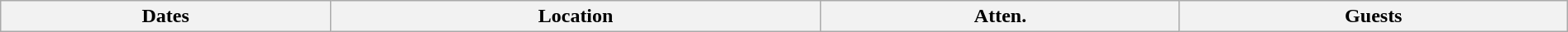<table class="wikitable" width="100%">
<tr>
<th>Dates</th>
<th>Location</th>
<th>Atten.</th>
<th>Guests<br>
</th>
</tr>
</table>
